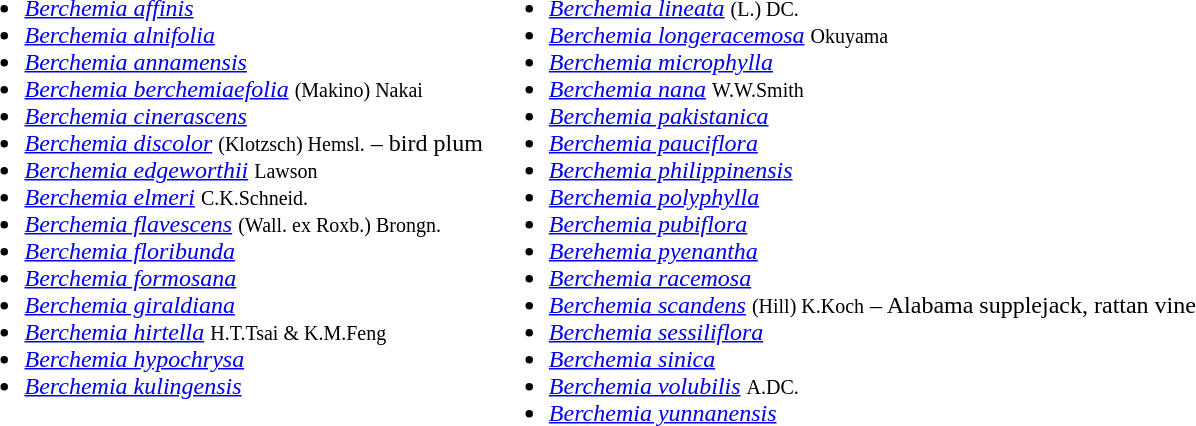<table>
<tr valign=top>
<td><br><ul><li><em><a href='#'>Berchemia affinis</a></em></li><li><em><a href='#'>Berchemia alnifolia</a></em></li><li><em><a href='#'>Berchemia annamensis</a></em></li><li><em><a href='#'>Berchemia berchemiaefolia</a></em> <small>(Makino) Nakai</small></li><li><em><a href='#'>Berchemia cinerascens</a></em></li><li><em><a href='#'>Berchemia discolor</a></em> <small>(Klotzsch) Hemsl.</small> – bird plum</li><li><em><a href='#'>Berchemia edgeworthii</a></em> <small>Lawson</small></li><li><em><a href='#'>Berchemia elmeri</a></em> <small>C.K.Schneid.</small></li><li><em><a href='#'>Berchemia flavescens</a></em> <small>(Wall. ex Roxb.) Brongn.</small></li><li><em><a href='#'>Berchemia floribunda</a></em></li><li><em><a href='#'>Berchemia formosana</a></em></li><li><em><a href='#'>Berchemia giraldiana</a></em></li><li><em><a href='#'>Berchemia hirtella</a></em> <small>H.T.Tsai & K.M.Feng</small></li><li><em><a href='#'>Berchemia hypochrysa</a></em></li><li><em><a href='#'>Berchemia kulingensis</a></em></li></ul></td>
<td><br><ul><li><em><a href='#'>Berchemia lineata</a></em> <small>(L.) DC.</small></li><li><em><a href='#'>Berchemia longeracemosa</a></em> <small>Okuyama</small></li><li><em><a href='#'>Berchemia microphylla</a></em></li><li><em><a href='#'>Berchemia nana</a></em> <small>W.W.Smith</small></li><li><em><a href='#'>Berchemia pakistanica</a></em></li><li><em><a href='#'>Berchemia pauciflora</a></em></li><li><em><a href='#'>Berchemia philippinensis</a></em></li><li><em><a href='#'>Berchemia polyphylla</a></em></li><li><em><a href='#'>Berchemia pubiflora</a></em></li><li><em><a href='#'>Berehemia pyenantha</a></em></li><li><em><a href='#'>Berchemia racemosa</a></em></li><li><em><a href='#'>Berchemia scandens</a></em> <small>(Hill) K.Koch</small> – Alabama supplejack, rattan vine</li><li><em><a href='#'>Berchemia sessiliflora</a></em></li><li><em><a href='#'>Berchemia sinica</a></em></li><li><em><a href='#'>Berchemia volubilis</a></em> <small>A.DC.</small></li><li><em><a href='#'>Berchemia yunnanensis</a></em></li></ul></td>
</tr>
</table>
